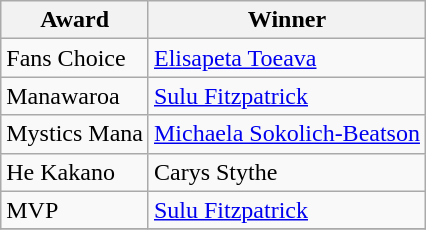<table class="wikitable collapsible">
<tr>
<th>Award</th>
<th>Winner</th>
</tr>
<tr>
<td>Fans Choice</td>
<td><a href='#'>Elisapeta Toeava</a></td>
</tr>
<tr>
<td>Manawaroa</td>
<td><a href='#'>Sulu Fitzpatrick</a></td>
</tr>
<tr>
<td>Mystics Mana</td>
<td><a href='#'>Michaela Sokolich-Beatson</a></td>
</tr>
<tr>
<td>He Kakano</td>
<td>Carys Stythe</td>
</tr>
<tr>
<td>MVP</td>
<td><a href='#'>Sulu Fitzpatrick</a></td>
</tr>
<tr>
</tr>
</table>
